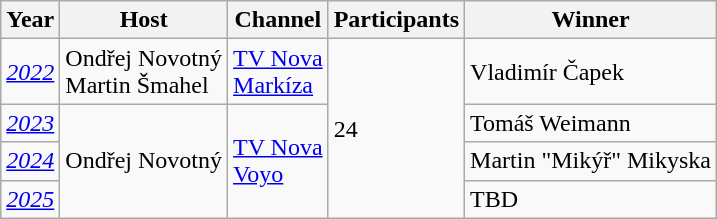<table class="wikitable">
<tr>
<th>Year</th>
<th>Host</th>
<th>Channel</th>
<th>Participants</th>
<th>Winner</th>
</tr>
<tr>
<td><a href='#'><em>2022</em></a></td>
<td>Ondřej Novotný<br>Martin Šmahel</td>
<td><a href='#'>TV Nova</a><br><a href='#'>Markíza</a></td>
<td rowspan="4">24</td>
<td>Vladimír Čapek</td>
</tr>
<tr>
<td><a href='#'><em>2023</em></a></td>
<td rowspan="3">Ondřej Novotný</td>
<td rowspan="3"><a href='#'>TV Nova</a><br><a href='#'>Voyo</a></td>
<td>Tomáš Weimann</td>
</tr>
<tr>
<td><em><a href='#'>2024</a></em></td>
<td>Martin "Mikýř" Mikyska</td>
</tr>
<tr>
<td><em><a href='#'>2025</a></em></td>
<td>TBD</td>
</tr>
</table>
